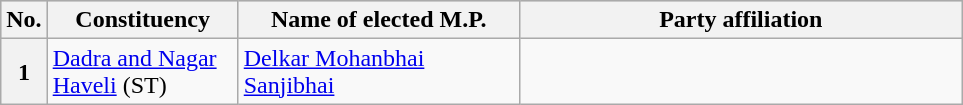<table class="wikitable">
<tr style="background:#ccc; text-align:center;">
<th>No.</th>
<th style="width:120px">Constituency</th>
<th style="width:180px">Name of elected M.P.</th>
<th colspan="2" style="width:18em">Party affiliation</th>
</tr>
<tr>
<th>1</th>
<td><a href='#'>Dadra and Nagar Haveli</a> (ST)</td>
<td><a href='#'>Delkar Mohanbhai Sanjibhai</a></td>
<td></td>
</tr>
</table>
